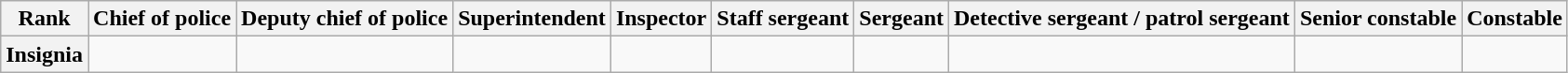<table class="wikitable">
<tr>
<th>Rank</th>
<th>Chief of police</th>
<th>Deputy chief of police</th>
<th>Superintendent</th>
<th>Inspector</th>
<th>Staff sergeant</th>
<th>Sergeant</th>
<th>Detective sergeant / patrol sergeant</th>
<th>Senior constable</th>
<th>Constable</th>
</tr>
<tr>
<th>Insignia</th>
<td></td>
<td></td>
<td></td>
<td></td>
<td></td>
<td></td>
<td></td>
<td></td>
<td></td>
</tr>
</table>
